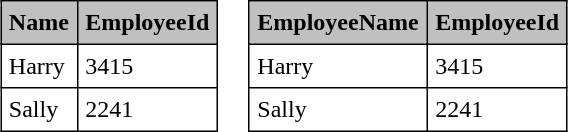<table align="center" cellpadding="0" cellspacing="20">
<tr>
<th></th>
<th></th>
</tr>
<tr style="vertical-align: top">
<td><br><table align="center" border="0" cellpadding="5" cellspacing="0" style="border-collapse: collapse; border: 1px solid black">
<tr style="background-color: silver; text-align: left">
<th style="border: 1px solid black">Name</th>
<th style="border: 1px solid black">EmployeeId</th>
</tr>
<tr>
<td style="border: 1px solid black">Harry</td>
<td style="border: 1px solid black">3415</td>
</tr>
<tr>
<td style="border: 1px solid black">Sally</td>
<td style="border: 1px solid black">2241</td>
</tr>
</table>
</td>
<td><br><table align="center" border="0" cellpadding="5" cellspacing="0" style="border-collapse: collapse; border: 1px solid black">
<tr style="background-color: silver; text-align: left">
<th style="border: 1px solid black">EmployeeName</th>
<th style="border: 1px solid black">EmployeeId</th>
</tr>
<tr>
<td style="border: 1px solid black">Harry</td>
<td style="border: 1px solid black">3415</td>
</tr>
<tr>
<td style="border: 1px solid black">Sally</td>
<td style="border: 1px solid black">2241</td>
</tr>
</table>
</td>
</tr>
</table>
